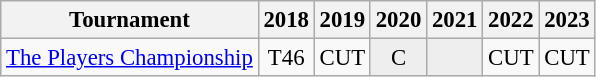<table class="wikitable" style="font-size:95%;text-align:center;">
<tr>
<th>Tournament</th>
<th>2018</th>
<th>2019</th>
<th>2020</th>
<th>2021</th>
<th>2022</th>
<th>2023</th>
</tr>
<tr>
<td align=left><a href='#'>The Players Championship</a></td>
<td>T46</td>
<td>CUT</td>
<td style="background:#eeeeee;">C</td>
<td style="background:#eeeeee;"></td>
<td>CUT</td>
<td>CUT</td>
</tr>
</table>
